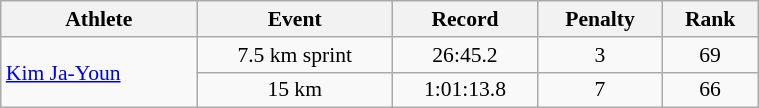<table class=wikitable style="font-size:90%; text-align:center; width:40%">
<tr>
<th>Athlete</th>
<th>Event</th>
<th>Record</th>
<th>Penalty</th>
<th>Rank</th>
</tr>
<tr>
<td rowspan=2 align=left><a href='#'>Kim Ja-Youn</a></td>
<td>7.5 km sprint</td>
<td>26:45.2</td>
<td>3</td>
<td>69</td>
</tr>
<tr>
<td>15 km</td>
<td>1:01:13.8</td>
<td>7</td>
<td>66</td>
</tr>
</table>
